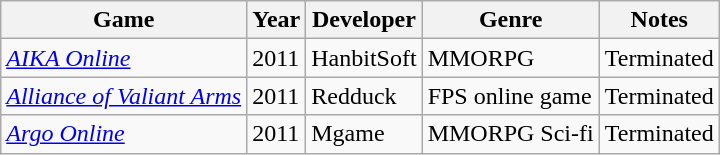<table class="wikitable">
<tr>
<th>Game</th>
<th>Year</th>
<th>Developer</th>
<th>Genre</th>
<th>Notes</th>
</tr>
<tr>
<td><em><a href='#'>AIKA Online</a></em></td>
<td>2011</td>
<td>HanbitSoft</td>
<td>MMORPG</td>
<td>Terminated</td>
</tr>
<tr>
<td><em><a href='#'>Alliance of Valiant Arms</a></em></td>
<td>2011</td>
<td>Redduck</td>
<td>FPS online game</td>
<td>Terminated</td>
</tr>
<tr>
<td><em><a href='#'>Argo Online</a></em></td>
<td>2011</td>
<td>Mgame</td>
<td>MMORPG Sci-fi</td>
<td>Terminated</td>
</tr>
</table>
